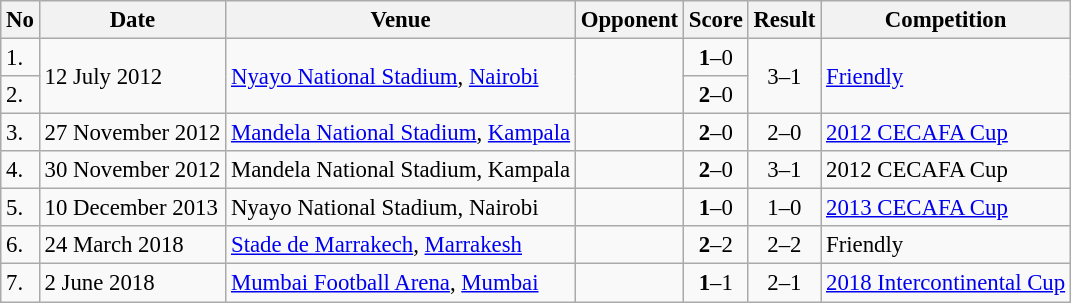<table class="wikitable" style="font-size:95%;">
<tr>
<th>No</th>
<th>Date</th>
<th>Venue</th>
<th>Opponent</th>
<th>Score</th>
<th>Result</th>
<th>Competition</th>
</tr>
<tr>
<td>1.</td>
<td rowspan="2">12 July 2012</td>
<td rowspan="2"><a href='#'>Nyayo National Stadium</a>, <a href='#'>Nairobi</a></td>
<td rowspan="2"></td>
<td style="text-align:center;"><strong>1</strong>–0</td>
<td rowspan="2" style="text-align:center;">3–1</td>
<td rowspan="2"><a href='#'>Friendly</a></td>
</tr>
<tr>
<td>2.</td>
<td style="text-align:center;"><strong>2</strong>–0</td>
</tr>
<tr>
<td>3.</td>
<td>27 November 2012</td>
<td><a href='#'>Mandela National Stadium</a>, <a href='#'>Kampala</a></td>
<td></td>
<td style="text-align:center;"><strong>2</strong>–0</td>
<td style="text-align:center;">2–0</td>
<td><a href='#'>2012 CECAFA Cup</a></td>
</tr>
<tr>
<td>4.</td>
<td>30 November 2012</td>
<td>Mandela National Stadium, Kampala</td>
<td></td>
<td style="text-align:center;"><strong>2</strong>–0</td>
<td style="text-align:center;">3–1</td>
<td>2012 CECAFA Cup</td>
</tr>
<tr>
<td>5.</td>
<td>10 December 2013</td>
<td>Nyayo National Stadium, Nairobi</td>
<td></td>
<td style="text-align:center;"><strong>1</strong>–0</td>
<td style="text-align:center;">1–0</td>
<td><a href='#'>2013 CECAFA Cup</a></td>
</tr>
<tr>
<td>6.</td>
<td>24 March 2018</td>
<td><a href='#'>Stade de Marrakech</a>, <a href='#'>Marrakesh</a></td>
<td></td>
<td style="text-align:center;"><strong>2</strong>–2</td>
<td style="text-align:center;">2–2</td>
<td>Friendly</td>
</tr>
<tr>
<td>7.</td>
<td>2 June 2018</td>
<td><a href='#'>Mumbai Football Arena</a>, <a href='#'>Mumbai</a></td>
<td></td>
<td style="text-align:center;"><strong>1</strong>–1</td>
<td style="text-align:center;">2–1</td>
<td><a href='#'>2018 Intercontinental Cup</a></td>
</tr>
</table>
